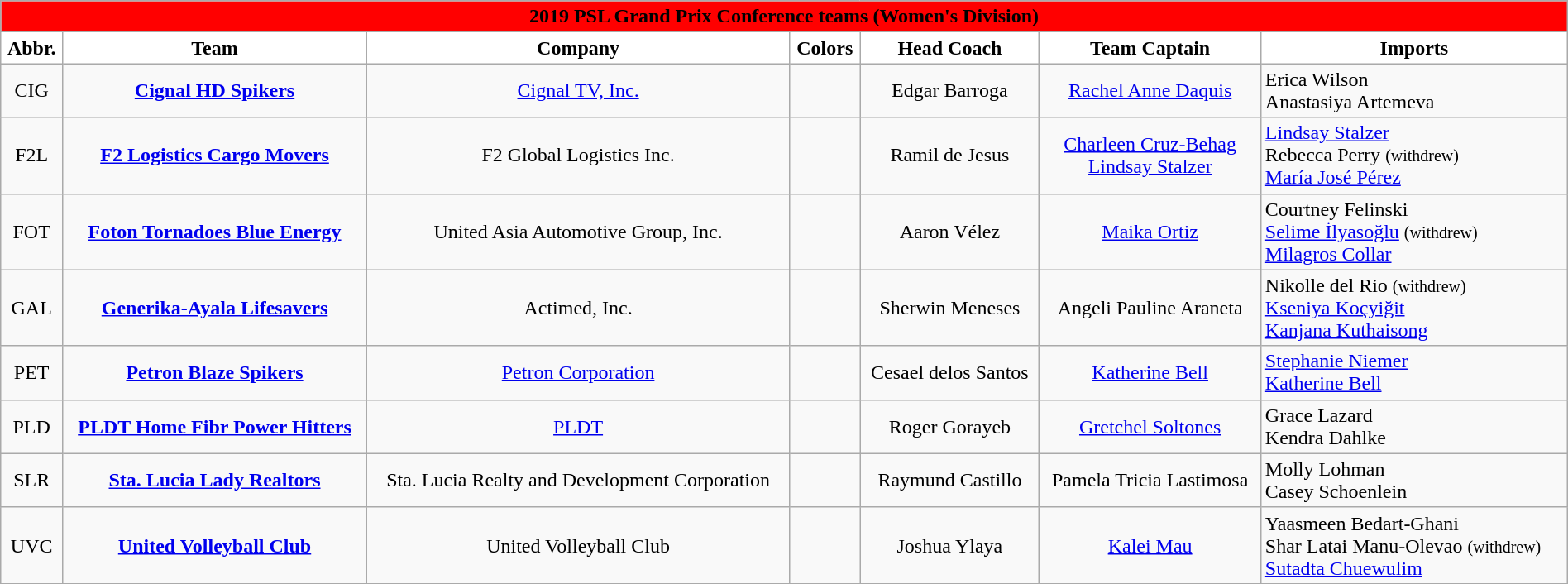<table class="wikitable" style="width:100%; text-align:left">
<tr>
<th style=background:RED colspan=7><span>2019 PSL Grand Prix Conference teams (Women's Division)</span></th>
</tr>
<tr>
<th style="background:white">Abbr.</th>
<th style="background:white">Team</th>
<th style="background:white">Company</th>
<th style="background:white">Colors</th>
<th style="background:white">Head Coach</th>
<th style="background:white">Team Captain</th>
<th style="background:white">Imports</th>
</tr>
<tr>
<td align=center>CIG</td>
<td align=center><strong><a href='#'>Cignal HD Spikers</a></strong></td>
<td align=center><a href='#'>Cignal TV, Inc.</a></td>
<td align=center> </td>
<td align=center> Edgar Barroga</td>
<td align=center> <a href='#'>Rachel Anne Daquis</a></td>
<td align=left> Erica Wilson<br> Anastasiya Artemeva</td>
</tr>
<tr>
<td align=center>F2L</td>
<td align=center><strong><a href='#'>F2 Logistics Cargo Movers</a></strong></td>
<td align=center>F2 Global Logistics Inc.</td>
<td align=center>  </td>
<td align=center> Ramil de Jesus</td>
<td align=center> <a href='#'>Charleen Cruz-Behag</a><br> <a href='#'>Lindsay Stalzer</a></td>
<td align=left> <a href='#'>Lindsay Stalzer</a><br> Rebecca Perry <small>(withdrew)</small><br> <a href='#'>María José Pérez</a></td>
</tr>
<tr>
<td align=center>FOT</td>
<td align=center><strong><a href='#'>Foton Tornadoes Blue Energy</a></strong></td>
<td align=center>United Asia Automotive Group, Inc.</td>
<td align=center> </td>
<td align=center> Aaron Vélez</td>
<td align=center> <a href='#'>Maika Ortiz</a></td>
<td align=left> Courtney Felinski <br> <a href='#'>Selime İlyasoğlu</a> <small>(withdrew)</small><br> <a href='#'>Milagros Collar</a></td>
</tr>
<tr>
<td align=center>GAL</td>
<td align=center><strong><a href='#'>Generika-Ayala Lifesavers</a></strong></td>
<td align=center>Actimed, Inc.</td>
<td align=center>  </td>
<td align=center> Sherwin Meneses</td>
<td align=center> Angeli Pauline Araneta</td>
<td align=left> Nikolle del Rio <small>(withdrew)</small><br> <a href='#'>Kseniya Koçyiğit</a> <br> <a href='#'>Kanjana Kuthaisong</a></td>
</tr>
<tr>
<td align=center>PET</td>
<td align=center><strong><a href='#'>Petron Blaze Spikers</a></strong></td>
<td align=center><a href='#'>Petron Corporation</a></td>
<td align=center>  </td>
<td align=center> Cesael delos Santos</td>
<td align=center> <a href='#'>Katherine Bell</a></td>
<td align=left> <a href='#'>Stephanie Niemer</a><br> <a href='#'>Katherine Bell</a></td>
</tr>
<tr>
<td align=center>PLD</td>
<td align=center><strong><a href='#'>PLDT Home Fibr Power Hitters</a></strong></td>
<td align=center><a href='#'>PLDT</a></td>
<td align=center>  </td>
<td align=center> Roger Gorayeb</td>
<td align=center> <a href='#'>Gretchel Soltones</a></td>
<td align=left> Grace Lazard<br> Kendra Dahlke</td>
</tr>
<tr>
<td align=center>SLR</td>
<td align=center><strong><a href='#'>Sta. Lucia Lady Realtors</a></strong></td>
<td align=center>Sta. Lucia Realty and Development Corporation</td>
<td align=center>  </td>
<td align=center> Raymund Castillo</td>
<td align=center> Pamela Tricia Lastimosa</td>
<td align=left> Molly Lohman<br> Casey Schoenlein</td>
</tr>
<tr>
<td align=center>UVC</td>
<td align=center><strong><a href='#'>United Volleyball Club</a></strong></td>
<td align=center>United Volleyball Club</td>
<td align=center>  </td>
<td align=center> Joshua Ylaya</td>
<td align=center> <a href='#'>Kalei Mau</a></td>
<td align=left> Yaasmeen Bedart-Ghani<br> Shar Latai Manu-Olevao <small>(withdrew)</small><br> <a href='#'>Sutadta Chuewulim</a></td>
</tr>
<tr>
</tr>
</table>
